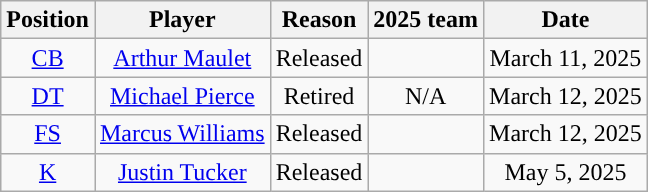<table class="wikitable" style="text-align:center">
<tr>
<th>Position</th>
<th>Player</th>
<th>Reason</th>
<th>2025 team</th>
<th>Date</th>
</tr>
<tr>
<td><a href='#'>CB</a></td>
<td><a href='#'>Arthur Maulet</a></td>
<td>Released</td>
<td></td>
<td>March 11, 2025</td>
</tr>
<tr>
<td><a href='#'>DT</a></td>
<td><a href='#'>Michael Pierce</a></td>
<td>Retired</td>
<td>N/A</td>
<td>March 12, 2025</td>
</tr>
<tr>
<td><a href='#'>FS</a></td>
<td><a href='#'>Marcus Williams</a></td>
<td>Released</td>
<td></td>
<td>March 12, 2025</td>
</tr>
<tr>
<td><a href='#'>K</a></td>
<td><a href='#'>Justin Tucker</a></td>
<td>Released</td>
<td></td>
<td>May 5, 2025</td>
</tr>
</table>
